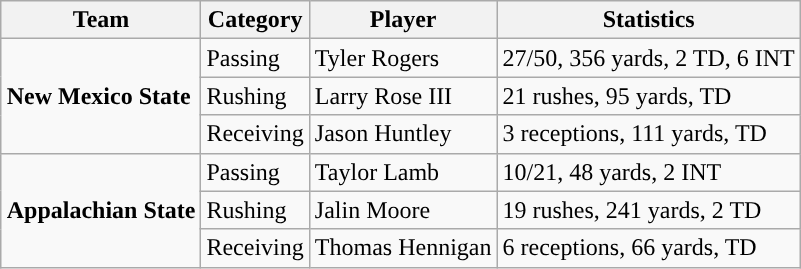<table class="wikitable" style="float: right;">
<tr>
<th>Team</th>
<th>Category</th>
<th>Player</th>
<th>Statistics</th>
</tr>
<tr>
<td rowspan=3><strong>New Mexico State</strong></td>
<td>Passing</td>
<td>Tyler Rogers</td>
<td>27/50, 356 yards, 2 TD, 6 INT</td>
</tr>
<tr>
<td>Rushing</td>
<td>Larry Rose III</td>
<td>21 rushes, 95 yards, TD</td>
</tr>
<tr>
<td>Receiving</td>
<td>Jason Huntley</td>
<td>3 receptions, 111 yards, TD</td>
</tr>
<tr>
<td rowspan=3><strong>Appalachian State</strong></td>
<td>Passing</td>
<td>Taylor Lamb</td>
<td>10/21, 48 yards, 2 INT</td>
</tr>
<tr>
<td>Rushing</td>
<td>Jalin Moore</td>
<td>19 rushes, 241 yards, 2 TD</td>
</tr>
<tr>
<td>Receiving</td>
<td>Thomas Hennigan</td>
<td>6 receptions, 66 yards, TD</td>
</tr>
</table>
